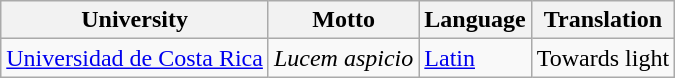<table class="wikitable sortable plainrowheaders">
<tr>
<th>University</th>
<th>Motto</th>
<th>Language</th>
<th>Translation</th>
</tr>
<tr>
<td><a href='#'>Universidad de Costa Rica</a></td>
<td><em>Lucem aspicio</em></td>
<td><a href='#'>Latin</a></td>
<td>Towards light</td>
</tr>
</table>
